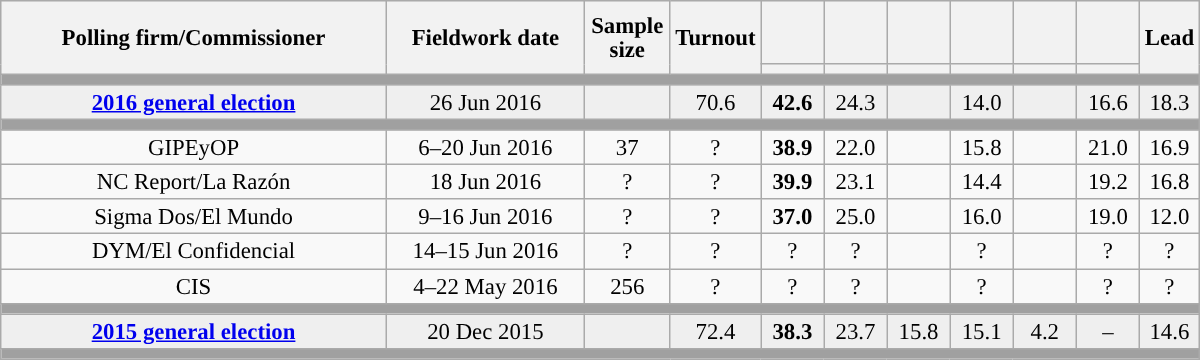<table class="wikitable collapsible collapsed" style="text-align:center; font-size:95%; line-height:16px;">
<tr style="height:42px; background-color:#E9E9E9">
<th style="width:250px;" rowspan="2">Polling firm/Commissioner</th>
<th style="width:125px;" rowspan="2">Fieldwork date</th>
<th style="width:50px;" rowspan="2">Sample size</th>
<th style="width:45px;" rowspan="2">Turnout</th>
<th style="width:35px;"></th>
<th style="width:35px;"></th>
<th style="width:35px;"></th>
<th style="width:35px;"></th>
<th style="width:35px;"></th>
<th style="width:35px;"></th>
<th style="width:30px;" rowspan="2">Lead</th>
</tr>
<tr>
<th style="color:inherit;background:"></th>
<th style="color:inherit;background:"></th>
<th style="color:inherit;background:"></th>
<th style="color:inherit;background:"></th>
<th style="color:inherit;background:"></th>
<th style="color:inherit;background:"></th>
</tr>
<tr>
<td colspan="11" style="background:#A0A0A0"></td>
</tr>
<tr style="background:#EFEFEF;">
<td><strong><a href='#'>2016 general election</a></strong></td>
<td>26 Jun 2016</td>
<td></td>
<td>70.6</td>
<td><strong>42.6</strong><br></td>
<td>24.3<br></td>
<td></td>
<td>14.0<br></td>
<td></td>
<td>16.6<br></td>
<td style="background:">18.3</td>
</tr>
<tr>
<td colspan="11" style="background:#A0A0A0"></td>
</tr>
<tr>
<td>GIPEyOP</td>
<td>6–20 Jun 2016</td>
<td>37</td>
<td>?</td>
<td><strong>38.9</strong><br></td>
<td>22.0<br></td>
<td></td>
<td>15.8<br></td>
<td></td>
<td>21.0<br></td>
<td style="background:">16.9</td>
</tr>
<tr>
<td>NC Report/La Razón</td>
<td>18 Jun 2016</td>
<td>?</td>
<td>?</td>
<td><strong>39.9</strong><br></td>
<td>23.1<br></td>
<td></td>
<td>14.4<br></td>
<td></td>
<td>19.2<br></td>
<td style="background:">16.8</td>
</tr>
<tr>
<td>Sigma Dos/El Mundo</td>
<td>9–16 Jun 2016</td>
<td>?</td>
<td>?</td>
<td><strong>37.0</strong><br></td>
<td>25.0<br></td>
<td></td>
<td>16.0<br></td>
<td></td>
<td>19.0<br></td>
<td style="background:">12.0</td>
</tr>
<tr>
<td>DYM/El Confidencial</td>
<td>14–15 Jun 2016</td>
<td>?</td>
<td>?</td>
<td>?<br></td>
<td>?<br></td>
<td></td>
<td>?<br></td>
<td></td>
<td>?<br></td>
<td style="background:">?</td>
</tr>
<tr>
<td>CIS</td>
<td>4–22 May 2016</td>
<td>256</td>
<td>?</td>
<td>?<br></td>
<td>?<br></td>
<td></td>
<td>?<br></td>
<td></td>
<td>?<br></td>
<td style="background:">?</td>
</tr>
<tr>
<td colspan="11" style="background:#A0A0A0"></td>
</tr>
<tr style="background:#EFEFEF;">
<td><strong><a href='#'>2015 general election</a></strong></td>
<td>20 Dec 2015</td>
<td></td>
<td>72.4</td>
<td><strong>38.3</strong><br></td>
<td>23.7<br></td>
<td>15.8<br></td>
<td>15.1<br></td>
<td>4.2<br></td>
<td>–</td>
<td style="background:">14.6</td>
</tr>
<tr>
<td colspan="11" style="background:#A0A0A0"></td>
</tr>
</table>
